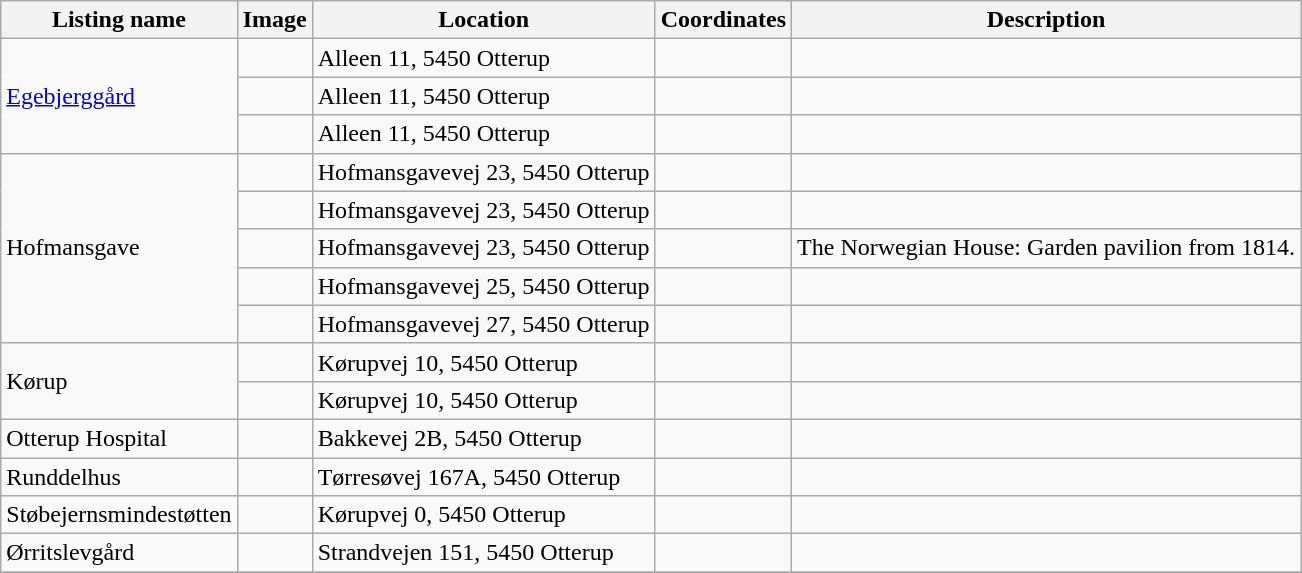<table class="wikitable sortable">
<tr>
<th>Listing name</th>
<th>Image</th>
<th>Location</th>
<th>Coordinates</th>
<th>Description</th>
</tr>
<tr>
<td rowspan="3"><a href='#'>Egebjerggård</a></td>
<td></td>
<td>Alleen 11, 5450 Otterup</td>
<td></td>
<td></td>
</tr>
<tr>
<td></td>
<td>Alleen 11, 5450 Otterup</td>
<td></td>
<td></td>
</tr>
<tr>
<td></td>
<td>Alleen 11, 5450 Otterup</td>
<td></td>
<td></td>
</tr>
<tr>
<td rowspan="5">Hofmansgave</td>
<td></td>
<td>Hofmansgavevej 23, 5450 Otterup</td>
<td></td>
<td></td>
</tr>
<tr>
<td></td>
<td>Hofmansgavevej 23, 5450 Otterup</td>
<td></td>
<td></td>
</tr>
<tr>
<td></td>
<td>Hofmansgavevej 23, 5450 Otterup</td>
<td></td>
<td>The Norwegian House: Garden pavilion from 1814.</td>
</tr>
<tr>
<td></td>
<td>Hofmansgavevej 25, 5450 Otterup</td>
<td></td>
<td></td>
</tr>
<tr>
<td></td>
<td>Hofmansgavevej 27, 5450 Otterup</td>
<td></td>
<td></td>
</tr>
<tr>
<td rowspan="2">Kørup</td>
<td></td>
<td>Kørupvej 10, 5450 Otterup</td>
<td></td>
<td></td>
</tr>
<tr>
<td></td>
<td>Kørupvej 10, 5450 Otterup</td>
<td></td>
<td></td>
</tr>
<tr>
<td>Otterup Hospital</td>
<td></td>
<td>Bakkevej 2B, 5450 Otterup</td>
<td></td>
<td></td>
</tr>
<tr>
<td>Runddelhus</td>
<td></td>
<td>Tørresøvej 167A, 5450 Otterup</td>
<td></td>
<td></td>
</tr>
<tr>
<td>Støbejernsmindestøtten</td>
<td></td>
<td>Kørupvej 0, 5450 Otterup</td>
<td></td>
<td></td>
</tr>
<tr>
<td>Ørritslevgård</td>
<td></td>
<td>Strandvejen 151, 5450 Otterup</td>
<td></td>
<td></td>
</tr>
<tr>
</tr>
</table>
